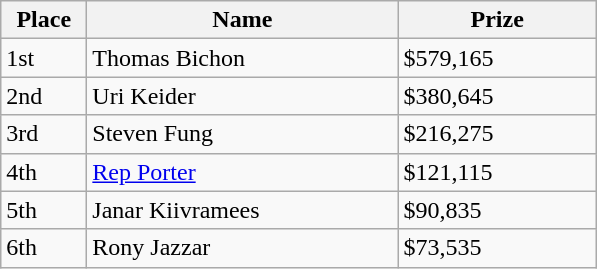<table class="wikitable">
<tr>
<th width="50">Place</th>
<th width="200">Name</th>
<th width="125">Prize</th>
</tr>
<tr>
<td>1st</td>
<td>Thomas Bichon</td>
<td>$579,165</td>
</tr>
<tr>
<td>2nd</td>
<td>Uri Keider</td>
<td>$380,645</td>
</tr>
<tr>
<td>3rd</td>
<td>Steven Fung</td>
<td>$216,275</td>
</tr>
<tr>
<td>4th</td>
<td><a href='#'>Rep Porter</a></td>
<td>$121,115</td>
</tr>
<tr>
<td>5th</td>
<td>Janar Kiivramees</td>
<td>$90,835</td>
</tr>
<tr>
<td>6th</td>
<td>Rony Jazzar</td>
<td>$73,535</td>
</tr>
</table>
